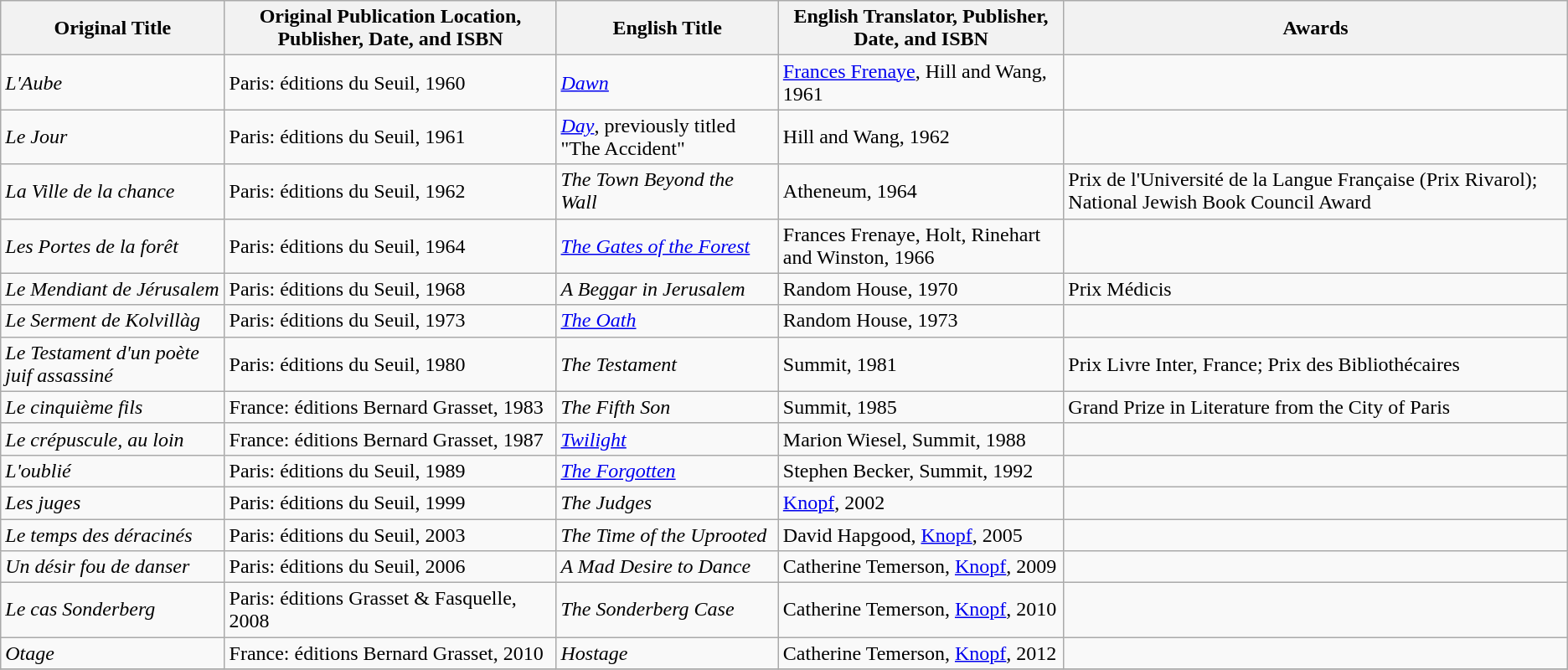<table class="wikitable sortable">
<tr>
<th>Original Title</th>
<th>Original Publication Location, Publisher, Date, and ISBN</th>
<th>English Title</th>
<th>English Translator, Publisher, Date, and ISBN</th>
<th>Awards</th>
</tr>
<tr>
<td><em>L'Aube</em></td>
<td>Paris: éditions du Seuil, 1960 </td>
<td><em><a href='#'>Dawn</a></em></td>
<td><a href='#'>Frances Frenaye</a>, Hill and Wang, 1961 </td>
<td></td>
</tr>
<tr>
<td><em>Le Jour</em></td>
<td>Paris: éditions du Seuil, 1961 </td>
<td><em><a href='#'>Day</a></em>, previously titled "The Accident"</td>
<td>Hill and Wang, 1962 </td>
<td></td>
</tr>
<tr>
<td><em>La Ville de la chance</em></td>
<td>Paris: éditions du Seuil, 1962 </td>
<td><em>The Town Beyond the Wall</em></td>
<td>Atheneum, 1964 </td>
<td>Prix de l'Université de la Langue Française (Prix Rivarol); National Jewish Book Council Award</td>
</tr>
<tr>
<td><em>Les Portes de la forêt</em></td>
<td>Paris: éditions du Seuil, 1964 </td>
<td><em><a href='#'>The Gates of the Forest</a></em></td>
<td>Frances Frenaye, Holt, Rinehart and Winston, 1966 </td>
<td></td>
</tr>
<tr>
<td><em>Le Mendiant de Jérusalem</em></td>
<td>Paris: éditions du Seuil, 1968 </td>
<td><em>A Beggar in Jerusalem</em></td>
<td>Random House, 1970 </td>
<td>Prix Médicis</td>
</tr>
<tr>
<td><em>Le Serment de Kolvillàg</em></td>
<td>Paris: éditions du Seuil, 1973 </td>
<td><em><a href='#'>The Oath</a></em></td>
<td>Random House, 1973 </td>
<td></td>
</tr>
<tr>
<td><em>Le Testament d'un poète juif assassiné</em></td>
<td>Paris: éditions du Seuil, 1980 </td>
<td><em>The Testament</em></td>
<td>Summit, 1981 </td>
<td>Prix Livre Inter, France; Prix des Bibliothécaires</td>
</tr>
<tr>
<td><em>Le cinquième fils</em></td>
<td>France: éditions Bernard Grasset, 1983 </td>
<td><em>The Fifth Son</em></td>
<td>Summit, 1985 </td>
<td>Grand Prize in Literature from the City of Paris</td>
</tr>
<tr>
<td><em>Le crépuscule, au loin</em></td>
<td>France: éditions Bernard Grasset, 1987 </td>
<td><em><a href='#'>Twilight</a></em></td>
<td>Marion Wiesel, Summit, 1988 </td>
<td></td>
</tr>
<tr>
<td><em>L'oublié</em></td>
<td>Paris: éditions du Seuil, 1989 </td>
<td><em><a href='#'>The Forgotten</a></em></td>
<td>Stephen Becker, Summit, 1992 </td>
<td></td>
</tr>
<tr>
<td><em>Les juges</em></td>
<td>Paris: éditions du Seuil, 1999 </td>
<td><em>The Judges</em></td>
<td><a href='#'>Knopf</a>, 2002 </td>
<td></td>
</tr>
<tr>
<td><em>Le temps des déracinés</em></td>
<td>Paris: éditions du Seuil, 2003 </td>
<td><em>The Time of the Uprooted</em></td>
<td>David Hapgood, <a href='#'>Knopf</a>, 2005 </td>
<td></td>
</tr>
<tr>
<td><em>Un désir fou de danser</em></td>
<td>Paris: éditions du Seuil, 2006 </td>
<td><em>A Mad Desire to Dance</em></td>
<td>Catherine Temerson, <a href='#'>Knopf</a>, 2009 </td>
<td></td>
</tr>
<tr>
<td><em>Le cas Sonderberg</em></td>
<td>Paris: éditions Grasset & Fasquelle, 2008 </td>
<td><em>The Sonderberg Case</em></td>
<td>Catherine Temerson, <a href='#'>Knopf</a>, 2010 </td>
<td></td>
</tr>
<tr>
<td><em>Otage</em></td>
<td>France: éditions Bernard Grasset, 2010 </td>
<td><em>Hostage</em></td>
<td>Catherine Temerson, <a href='#'>Knopf</a>, 2012 </td>
<td></td>
</tr>
<tr>
</tr>
</table>
